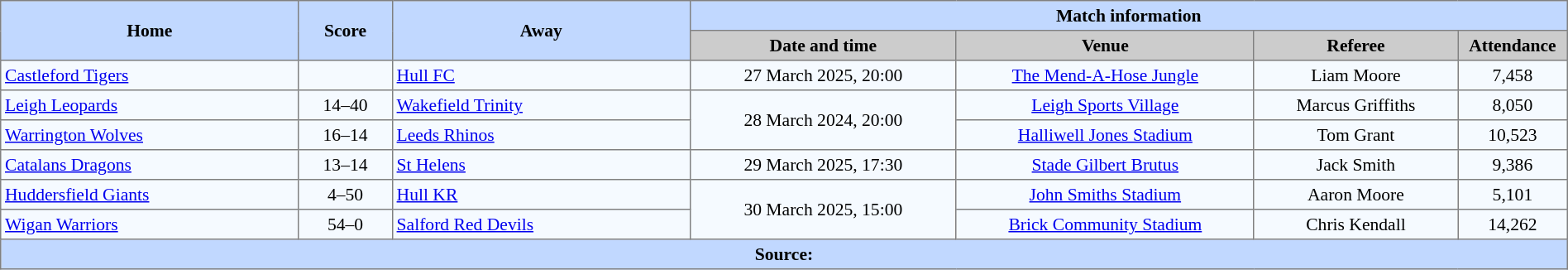<table border=1 style="border-collapse:collapse; font-size:90%; text-align:center;" cellpadding=3 cellspacing=0 width=100%>
<tr style="background:#C1D8ff;">
<th scope="col" rowspan=2 width=19%>Home</th>
<th scope="col" rowspan=2 width=6%>Score</th>
<th scope="col" rowspan=2 width=19%>Away</th>
<th colspan=4>Match information</th>
</tr>
<tr style="background:#CCCCCC;">
<th scope="col" width=17%>Date and time</th>
<th scope="col" width=19%>Venue</th>
<th scope="col" width=13%>Referee</th>
<th scope="col" width=7%>Attendance</th>
</tr>
<tr style="background:#F5FAFF;">
<td style="text-align:left;"> <a href='#'>Castleford Tigers</a></td>
<td></td>
<td style="text-align:left;"> <a href='#'>Hull FC</a></td>
<td>27 March 2025, 20:00</td>
<td><a href='#'>The Mend-A-Hose Jungle</a></td>
<td>Liam Moore</td>
<td>7,458</td>
</tr>
<tr style="background:#F5FAFF;">
<td style="text-align:left;"> <a href='#'>Leigh Leopards</a></td>
<td>14–40</td>
<td style="text-align:left;"> <a href='#'>Wakefield Trinity</a></td>
<td Rowspan=2>28 March 2024, 20:00</td>
<td><a href='#'>Leigh Sports Village</a></td>
<td>Marcus Griffiths</td>
<td>8,050</td>
</tr>
<tr style="background:#F5FAFF;">
<td style="text-align:left;"> <a href='#'>Warrington Wolves</a></td>
<td>16–14</td>
<td style="text-align:left;"> <a href='#'>Leeds Rhinos</a></td>
<td><a href='#'>Halliwell Jones Stadium</a></td>
<td>Tom Grant</td>
<td>10,523</td>
</tr>
<tr style="background:#F5FAFF;">
<td style="text-align:left;"> <a href='#'>Catalans Dragons</a></td>
<td>13–14</td>
<td style="text-align:left;"> <a href='#'>St Helens</a></td>
<td>29 March 2025, 17:30</td>
<td><a href='#'>Stade Gilbert Brutus</a></td>
<td>Jack Smith</td>
<td>9,386</td>
</tr>
<tr style="background:#F5FAFF;">
<td style="text-align:left;"> <a href='#'>Huddersfield Giants</a></td>
<td>4–50</td>
<td style="text-align:left;"> <a href='#'>Hull KR</a></td>
<td Rowspan=2>30 March 2025, 15:00</td>
<td><a href='#'>John Smiths Stadium</a></td>
<td>Aaron Moore</td>
<td>5,101</td>
</tr>
<tr style="background:#F5FAFF;">
<td style="text-align:left;"> <a href='#'>Wigan Warriors</a></td>
<td>54–0</td>
<td style="text-align:left;"> <a href='#'>Salford Red Devils</a></td>
<td><a href='#'>Brick Community Stadium</a></td>
<td>Chris Kendall</td>
<td>14,262</td>
</tr>
<tr style="background:#c1d8ff;">
<th colspan=7>Source:</th>
</tr>
</table>
